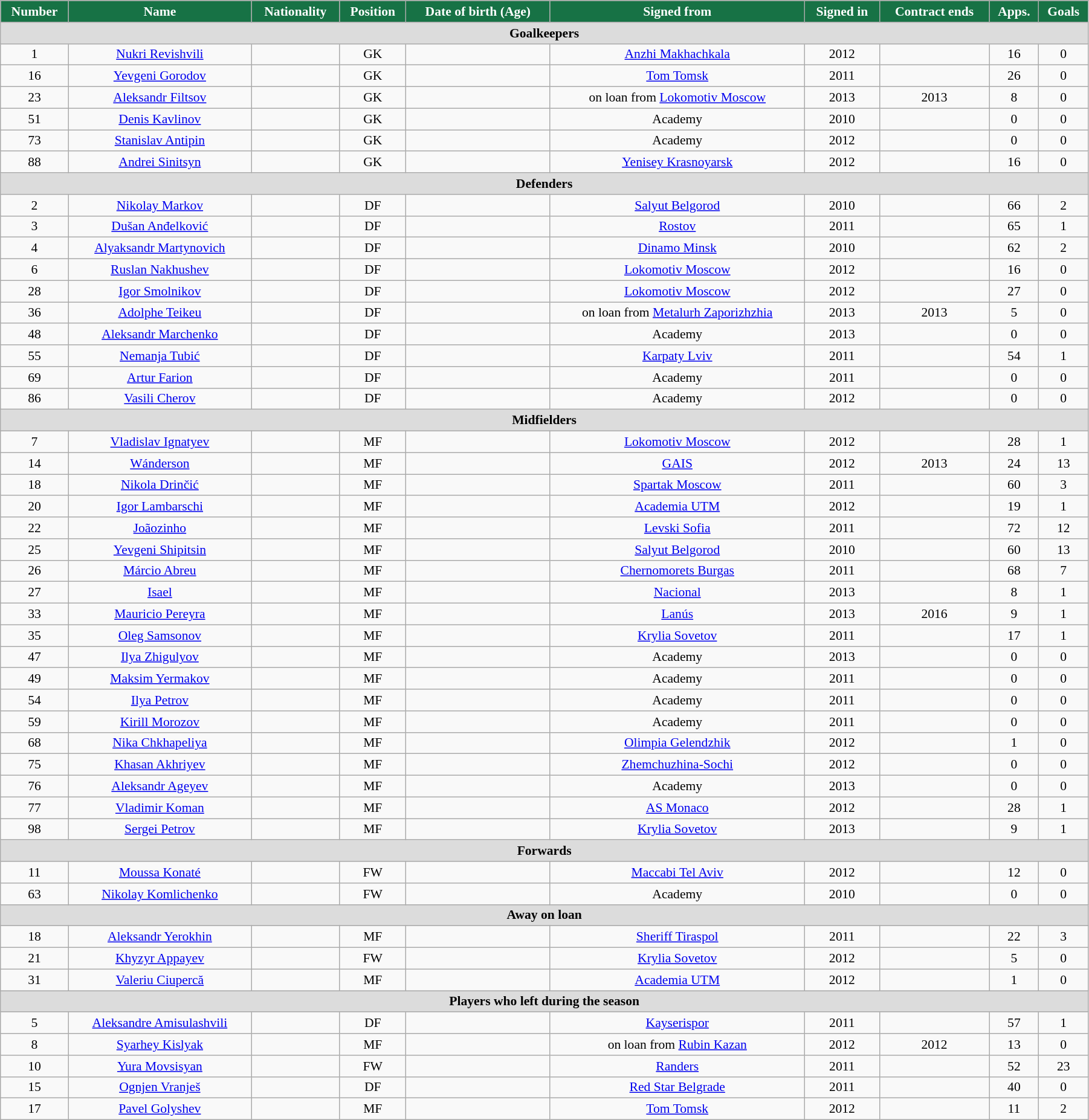<table class="wikitable"  style="text-align:center; font-size:90%; width:95%;">
<tr>
<th style="background:#177245; color:#FFFFFF; text-align:center;">Number</th>
<th style="background:#177245; color:#FFFFFF; text-align:center;">Name</th>
<th style="background:#177245; color:#FFFFFF; text-align:center;">Nationality</th>
<th style="background:#177245; color:#FFFFFF; text-align:center;">Position</th>
<th style="background:#177245; color:#FFFFFF; text-align:center;">Date of birth (Age)</th>
<th style="background:#177245; color:#FFFFFF; text-align:center;">Signed from</th>
<th style="background:#177245; color:#FFFFFF; text-align:center;">Signed in</th>
<th style="background:#177245; color:#FFFFFF; text-align:center;">Contract ends</th>
<th style="background:#177245; color:#FFFFFF; text-align:center;">Apps.</th>
<th style="background:#177245; color:#FFFFFF; text-align:center;">Goals</th>
</tr>
<tr>
<th colspan="11"  style="background:#dcdcdc; text-align:center;">Goalkeepers</th>
</tr>
<tr>
<td>1</td>
<td><a href='#'>Nukri Revishvili</a></td>
<td></td>
<td>GK</td>
<td></td>
<td><a href='#'>Anzhi Makhachkala</a></td>
<td>2012</td>
<td></td>
<td>16</td>
<td>0</td>
</tr>
<tr>
<td>16</td>
<td><a href='#'>Yevgeni Gorodov</a></td>
<td></td>
<td>GK</td>
<td></td>
<td><a href='#'>Tom Tomsk</a></td>
<td>2011</td>
<td></td>
<td>26</td>
<td>0</td>
</tr>
<tr>
<td>23</td>
<td><a href='#'>Aleksandr Filtsov</a></td>
<td></td>
<td>GK</td>
<td></td>
<td>on loan from <a href='#'>Lokomotiv Moscow</a></td>
<td>2013</td>
<td>2013</td>
<td>8</td>
<td>0</td>
</tr>
<tr>
<td>51</td>
<td><a href='#'>Denis Kavlinov</a></td>
<td></td>
<td>GK</td>
<td></td>
<td>Academy</td>
<td>2010</td>
<td></td>
<td>0</td>
<td>0</td>
</tr>
<tr>
<td>73</td>
<td><a href='#'>Stanislav Antipin</a></td>
<td></td>
<td>GK</td>
<td></td>
<td>Academy</td>
<td>2012</td>
<td></td>
<td>0</td>
<td>0</td>
</tr>
<tr>
<td>88</td>
<td><a href='#'>Andrei Sinitsyn</a></td>
<td></td>
<td>GK</td>
<td></td>
<td><a href='#'>Yenisey Krasnoyarsk</a></td>
<td>2012</td>
<td></td>
<td>16</td>
<td>0</td>
</tr>
<tr>
<th colspan="11"  style="background:#dcdcdc; text-align:center;">Defenders</th>
</tr>
<tr>
<td>2</td>
<td><a href='#'>Nikolay Markov</a></td>
<td></td>
<td>DF</td>
<td></td>
<td><a href='#'>Salyut Belgorod</a></td>
<td>2010</td>
<td></td>
<td>66</td>
<td>2</td>
</tr>
<tr>
<td>3</td>
<td><a href='#'>Dušan Anđelković</a></td>
<td></td>
<td>DF</td>
<td></td>
<td><a href='#'>Rostov</a></td>
<td>2011</td>
<td></td>
<td>65</td>
<td>1</td>
</tr>
<tr>
<td>4</td>
<td><a href='#'>Alyaksandr Martynovich</a></td>
<td></td>
<td>DF</td>
<td></td>
<td><a href='#'>Dinamo Minsk</a></td>
<td>2010</td>
<td></td>
<td>62</td>
<td>2</td>
</tr>
<tr>
<td>6</td>
<td><a href='#'>Ruslan Nakhushev</a></td>
<td></td>
<td>DF</td>
<td></td>
<td><a href='#'>Lokomotiv Moscow</a></td>
<td>2012</td>
<td></td>
<td>16</td>
<td>0</td>
</tr>
<tr>
<td>28</td>
<td><a href='#'>Igor Smolnikov</a></td>
<td></td>
<td>DF</td>
<td></td>
<td><a href='#'>Lokomotiv Moscow</a></td>
<td>2012</td>
<td></td>
<td>27</td>
<td>0</td>
</tr>
<tr>
<td>36</td>
<td><a href='#'>Adolphe Teikeu</a></td>
<td></td>
<td>DF</td>
<td></td>
<td>on loan from <a href='#'>Metalurh Zaporizhzhia</a></td>
<td>2013</td>
<td>2013</td>
<td>5</td>
<td>0</td>
</tr>
<tr>
<td>48</td>
<td><a href='#'>Aleksandr Marchenko</a></td>
<td></td>
<td>DF</td>
<td></td>
<td>Academy</td>
<td>2013</td>
<td></td>
<td>0</td>
<td>0</td>
</tr>
<tr>
<td>55</td>
<td><a href='#'>Nemanja Tubić</a></td>
<td></td>
<td>DF</td>
<td></td>
<td><a href='#'>Karpaty Lviv</a></td>
<td>2011</td>
<td></td>
<td>54</td>
<td>1</td>
</tr>
<tr>
<td>69</td>
<td><a href='#'>Artur Farion</a></td>
<td></td>
<td>DF</td>
<td></td>
<td>Academy</td>
<td>2011</td>
<td></td>
<td>0</td>
<td>0</td>
</tr>
<tr>
<td>86</td>
<td><a href='#'>Vasili Cherov</a></td>
<td></td>
<td>DF</td>
<td></td>
<td>Academy</td>
<td>2012</td>
<td></td>
<td>0</td>
<td>0</td>
</tr>
<tr>
<th colspan="11"  style="background:#dcdcdc; text-align:center;">Midfielders</th>
</tr>
<tr>
<td>7</td>
<td><a href='#'>Vladislav Ignatyev</a></td>
<td></td>
<td>MF</td>
<td></td>
<td><a href='#'>Lokomotiv Moscow</a></td>
<td>2012</td>
<td></td>
<td>28</td>
<td>1</td>
</tr>
<tr>
<td>14</td>
<td><a href='#'>Wánderson</a></td>
<td></td>
<td>MF</td>
<td></td>
<td><a href='#'>GAIS</a></td>
<td>2012</td>
<td>2013</td>
<td>24</td>
<td>13</td>
</tr>
<tr>
<td>18</td>
<td><a href='#'>Nikola Drinčić</a></td>
<td></td>
<td>MF</td>
<td></td>
<td><a href='#'>Spartak Moscow</a></td>
<td>2011</td>
<td></td>
<td>60</td>
<td>3</td>
</tr>
<tr>
<td>20</td>
<td><a href='#'>Igor Lambarschi</a></td>
<td></td>
<td>MF</td>
<td></td>
<td><a href='#'>Academia UTM</a></td>
<td>2012</td>
<td></td>
<td>19</td>
<td>1</td>
</tr>
<tr>
<td>22</td>
<td><a href='#'>Joãozinho</a></td>
<td></td>
<td>MF</td>
<td></td>
<td><a href='#'>Levski Sofia</a></td>
<td>2011</td>
<td></td>
<td>72</td>
<td>12</td>
</tr>
<tr>
<td>25</td>
<td><a href='#'>Yevgeni Shipitsin</a></td>
<td></td>
<td>MF</td>
<td></td>
<td><a href='#'>Salyut Belgorod</a></td>
<td>2010</td>
<td></td>
<td>60</td>
<td>13</td>
</tr>
<tr>
<td>26</td>
<td><a href='#'>Márcio Abreu</a></td>
<td></td>
<td>MF</td>
<td></td>
<td><a href='#'>Chernomorets Burgas</a></td>
<td>2011</td>
<td></td>
<td>68</td>
<td>7</td>
</tr>
<tr>
<td>27</td>
<td><a href='#'>Isael</a></td>
<td></td>
<td>MF</td>
<td></td>
<td><a href='#'>Nacional</a></td>
<td>2013</td>
<td></td>
<td>8</td>
<td>1</td>
</tr>
<tr>
<td>33</td>
<td><a href='#'>Mauricio Pereyra</a></td>
<td></td>
<td>MF</td>
<td></td>
<td><a href='#'>Lanús</a></td>
<td>2013</td>
<td>2016</td>
<td>9</td>
<td>1</td>
</tr>
<tr>
<td>35</td>
<td><a href='#'>Oleg Samsonov</a></td>
<td></td>
<td>MF</td>
<td></td>
<td><a href='#'>Krylia Sovetov</a></td>
<td>2011</td>
<td></td>
<td>17</td>
<td>1</td>
</tr>
<tr>
<td>47</td>
<td><a href='#'>Ilya Zhigulyov</a></td>
<td></td>
<td>MF</td>
<td></td>
<td>Academy</td>
<td>2013</td>
<td></td>
<td>0</td>
<td>0</td>
</tr>
<tr>
<td>49</td>
<td><a href='#'>Maksim Yermakov</a></td>
<td></td>
<td>MF</td>
<td></td>
<td>Academy</td>
<td>2011</td>
<td></td>
<td>0</td>
<td>0</td>
</tr>
<tr>
<td>54</td>
<td><a href='#'>Ilya Petrov</a></td>
<td></td>
<td>MF</td>
<td></td>
<td>Academy</td>
<td>2011</td>
<td></td>
<td>0</td>
<td>0</td>
</tr>
<tr>
<td>59</td>
<td><a href='#'>Kirill Morozov</a></td>
<td></td>
<td>MF</td>
<td></td>
<td>Academy</td>
<td>2011</td>
<td></td>
<td>0</td>
<td>0</td>
</tr>
<tr>
<td>68</td>
<td><a href='#'>Nika Chkhapeliya</a></td>
<td></td>
<td>MF</td>
<td></td>
<td><a href='#'>Olimpia Gelendzhik</a></td>
<td>2012</td>
<td></td>
<td>1</td>
<td>0</td>
</tr>
<tr>
<td>75</td>
<td><a href='#'>Khasan Akhriyev</a></td>
<td></td>
<td>MF</td>
<td></td>
<td><a href='#'>Zhemchuzhina-Sochi</a></td>
<td>2012</td>
<td></td>
<td>0</td>
<td>0</td>
</tr>
<tr>
<td>76</td>
<td><a href='#'>Aleksandr Ageyev</a></td>
<td></td>
<td>MF</td>
<td></td>
<td>Academy</td>
<td>2013</td>
<td></td>
<td>0</td>
<td>0</td>
</tr>
<tr>
<td>77</td>
<td><a href='#'>Vladimir Koman</a></td>
<td></td>
<td>MF</td>
<td></td>
<td><a href='#'>AS Monaco</a></td>
<td>2012</td>
<td></td>
<td>28</td>
<td>1</td>
</tr>
<tr>
<td>98</td>
<td><a href='#'>Sergei Petrov</a></td>
<td></td>
<td>MF</td>
<td></td>
<td><a href='#'>Krylia Sovetov</a></td>
<td>2013</td>
<td></td>
<td>9</td>
<td>1</td>
</tr>
<tr>
<th colspan="11"  style="background:#dcdcdc; text-align:center;">Forwards</th>
</tr>
<tr>
<td>11</td>
<td><a href='#'>Moussa Konaté</a></td>
<td></td>
<td>FW</td>
<td></td>
<td><a href='#'>Maccabi Tel Aviv</a></td>
<td>2012</td>
<td></td>
<td>12</td>
<td>0</td>
</tr>
<tr>
<td>63</td>
<td><a href='#'>Nikolay Komlichenko</a></td>
<td></td>
<td>FW</td>
<td></td>
<td>Academy</td>
<td>2010</td>
<td></td>
<td>0</td>
<td>0</td>
</tr>
<tr>
<th colspan="11"  style="background:#dcdcdc; text-align:center;">Away on loan</th>
</tr>
<tr>
<td>18</td>
<td><a href='#'>Aleksandr Yerokhin</a></td>
<td></td>
<td>MF</td>
<td></td>
<td><a href='#'>Sheriff Tiraspol</a></td>
<td>2011</td>
<td></td>
<td>22</td>
<td>3</td>
</tr>
<tr>
<td>21</td>
<td><a href='#'>Khyzyr Appayev</a></td>
<td></td>
<td>FW</td>
<td></td>
<td><a href='#'>Krylia Sovetov</a></td>
<td>2012</td>
<td></td>
<td>5</td>
<td>0</td>
</tr>
<tr>
<td>31</td>
<td><a href='#'>Valeriu Ciupercă</a></td>
<td></td>
<td>MF</td>
<td></td>
<td><a href='#'>Academia UTM</a></td>
<td>2012</td>
<td></td>
<td>1</td>
<td>0</td>
</tr>
<tr>
<th colspan="11"  style="background:#dcdcdc; text-align:center;">Players who left during the season</th>
</tr>
<tr>
<td>5</td>
<td><a href='#'>Aleksandre Amisulashvili</a></td>
<td></td>
<td>DF</td>
<td></td>
<td><a href='#'>Kayserispor</a></td>
<td>2011</td>
<td></td>
<td>57</td>
<td>1</td>
</tr>
<tr>
<td>8</td>
<td><a href='#'>Syarhey Kislyak</a></td>
<td></td>
<td>MF</td>
<td></td>
<td>on loan from <a href='#'>Rubin Kazan</a></td>
<td>2012</td>
<td>2012</td>
<td>13</td>
<td>0</td>
</tr>
<tr>
<td>10</td>
<td><a href='#'>Yura Movsisyan</a></td>
<td></td>
<td>FW</td>
<td></td>
<td><a href='#'>Randers</a></td>
<td>2011</td>
<td></td>
<td>52</td>
<td>23</td>
</tr>
<tr>
<td>15</td>
<td><a href='#'>Ognjen Vranješ</a></td>
<td></td>
<td>DF</td>
<td></td>
<td><a href='#'>Red Star Belgrade</a></td>
<td>2011</td>
<td></td>
<td>40</td>
<td>0</td>
</tr>
<tr>
<td>17</td>
<td><a href='#'>Pavel Golyshev</a></td>
<td></td>
<td>MF</td>
<td></td>
<td><a href='#'>Tom Tomsk</a></td>
<td>2012</td>
<td></td>
<td>11</td>
<td>2</td>
</tr>
</table>
